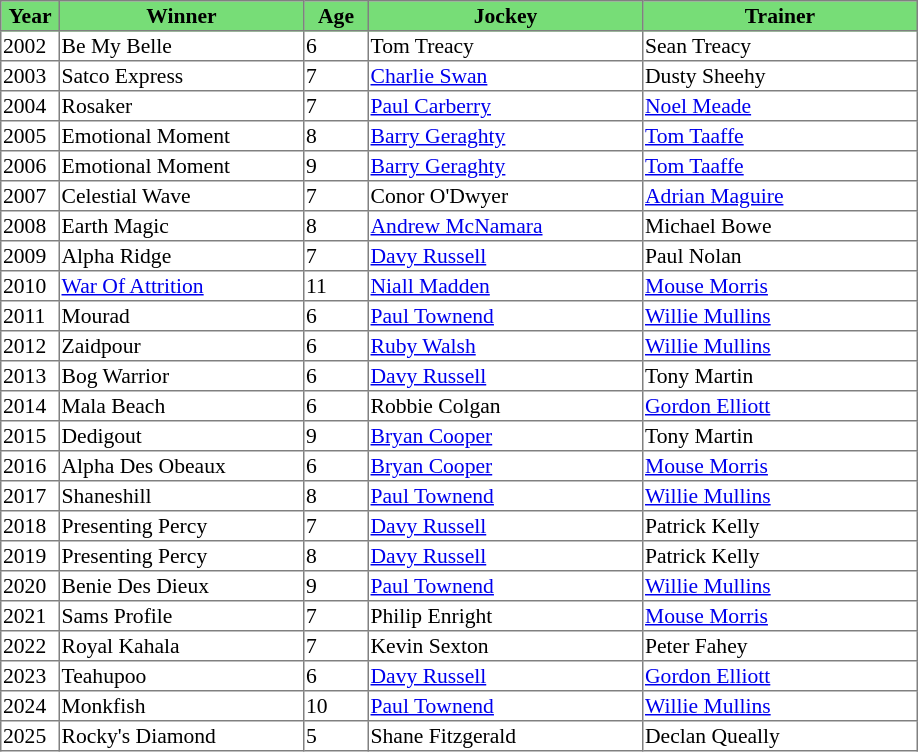<table class = "sortable" | border="1" style="border-collapse: collapse; font-size:90%">
<tr bgcolor="#77dd77" align="center">
<th style="width:36px"><strong>Year</strong><br></th>
<th style="width:160px"><strong>Winner</strong><br></th>
<th style="width:40px"><strong>Age</strong><br></th>
<th style="width:180px"><strong>Jockey</strong><br></th>
<th style="width:180px"><strong>Trainer</strong><br></th>
</tr>
<tr>
<td>2002</td>
<td>Be My Belle</td>
<td>6</td>
<td>Tom Treacy</td>
<td>Sean Treacy</td>
</tr>
<tr>
<td>2003</td>
<td>Satco Express</td>
<td>7</td>
<td><a href='#'>Charlie Swan</a></td>
<td>Dusty Sheehy</td>
</tr>
<tr>
<td>2004</td>
<td>Rosaker</td>
<td>7</td>
<td><a href='#'>Paul Carberry</a></td>
<td><a href='#'>Noel Meade</a></td>
</tr>
<tr>
<td>2005</td>
<td>Emotional Moment</td>
<td>8</td>
<td><a href='#'>Barry Geraghty</a></td>
<td><a href='#'>Tom Taaffe</a></td>
</tr>
<tr>
<td>2006</td>
<td>Emotional Moment</td>
<td>9</td>
<td><a href='#'>Barry Geraghty</a></td>
<td><a href='#'>Tom Taaffe</a></td>
</tr>
<tr>
<td>2007</td>
<td>Celestial Wave</td>
<td>7</td>
<td>Conor O'Dwyer</td>
<td><a href='#'>Adrian Maguire</a></td>
</tr>
<tr>
<td>2008</td>
<td>Earth Magic</td>
<td>8</td>
<td><a href='#'>Andrew McNamara</a></td>
<td>Michael Bowe</td>
</tr>
<tr>
<td>2009</td>
<td>Alpha Ridge</td>
<td>7</td>
<td><a href='#'>Davy Russell</a></td>
<td>Paul Nolan</td>
</tr>
<tr>
<td>2010</td>
<td><a href='#'>War Of Attrition</a></td>
<td>11</td>
<td><a href='#'>Niall Madden</a></td>
<td><a href='#'>Mouse Morris</a></td>
</tr>
<tr>
<td>2011</td>
<td>Mourad</td>
<td>6</td>
<td><a href='#'>Paul Townend</a></td>
<td><a href='#'>Willie Mullins</a></td>
</tr>
<tr>
<td>2012</td>
<td>Zaidpour</td>
<td>6</td>
<td><a href='#'>Ruby Walsh</a></td>
<td><a href='#'>Willie Mullins</a></td>
</tr>
<tr>
<td>2013</td>
<td>Bog Warrior</td>
<td>6</td>
<td><a href='#'>Davy Russell</a></td>
<td>Tony Martin</td>
</tr>
<tr>
<td>2014</td>
<td>Mala Beach</td>
<td>6</td>
<td>Robbie Colgan</td>
<td><a href='#'>Gordon Elliott</a></td>
</tr>
<tr>
<td>2015</td>
<td>Dedigout</td>
<td>9</td>
<td><a href='#'>Bryan Cooper</a></td>
<td>Tony Martin</td>
</tr>
<tr>
<td>2016</td>
<td>Alpha Des Obeaux</td>
<td>6</td>
<td><a href='#'>Bryan Cooper</a></td>
<td><a href='#'>Mouse Morris</a></td>
</tr>
<tr>
<td>2017</td>
<td>Shaneshill</td>
<td>8</td>
<td><a href='#'>Paul Townend</a></td>
<td><a href='#'>Willie Mullins</a></td>
</tr>
<tr>
<td>2018</td>
<td>Presenting Percy</td>
<td>7</td>
<td><a href='#'>Davy Russell</a></td>
<td>Patrick Kelly</td>
</tr>
<tr>
<td>2019</td>
<td>Presenting Percy</td>
<td>8</td>
<td><a href='#'>Davy Russell</a></td>
<td>Patrick Kelly</td>
</tr>
<tr>
<td>2020</td>
<td>Benie Des Dieux</td>
<td>9</td>
<td><a href='#'>Paul Townend</a></td>
<td><a href='#'>Willie Mullins</a></td>
</tr>
<tr>
<td>2021</td>
<td>Sams Profile</td>
<td>7</td>
<td>Philip Enright</td>
<td><a href='#'>Mouse Morris</a></td>
</tr>
<tr>
<td>2022</td>
<td>Royal Kahala</td>
<td>7</td>
<td>Kevin Sexton</td>
<td>Peter Fahey</td>
</tr>
<tr>
<td>2023</td>
<td>Teahupoo</td>
<td>6</td>
<td><a href='#'>Davy Russell</a></td>
<td><a href='#'>Gordon Elliott</a></td>
</tr>
<tr>
<td>2024</td>
<td>Monkfish</td>
<td>10</td>
<td><a href='#'>Paul Townend</a></td>
<td><a href='#'>Willie Mullins</a></td>
</tr>
<tr>
<td>2025</td>
<td>Rocky's Diamond</td>
<td>5</td>
<td>Shane Fitzgerald</td>
<td>Declan Queally</td>
</tr>
</table>
